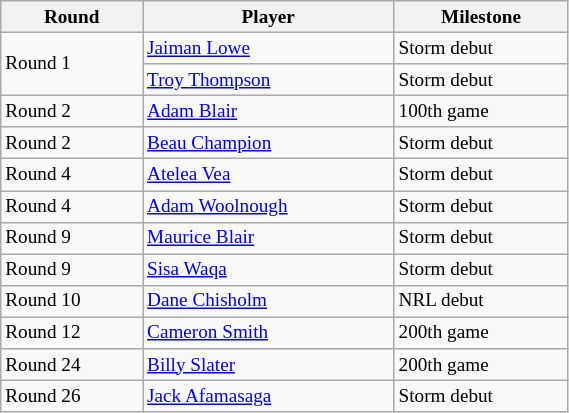<table class="wikitable"  style="font-size:80%; width:30%;">
<tr>
<th>Round</th>
<th>Player</th>
<th>Milestone</th>
</tr>
<tr>
<td rowspan=2>Round 1</td>
<td><a href='#'>Jaiman Lowe</a></td>
<td>Storm debut</td>
</tr>
<tr>
<td><a href='#'>Troy Thompson</a></td>
<td>Storm debut</td>
</tr>
<tr>
<td>Round 2</td>
<td><a href='#'>Adam Blair</a></td>
<td>100th game</td>
</tr>
<tr>
<td>Round 2</td>
<td><a href='#'>Beau Champion</a></td>
<td>Storm debut</td>
</tr>
<tr>
<td>Round 4</td>
<td><a href='#'>Atelea Vea</a></td>
<td>Storm debut</td>
</tr>
<tr>
<td>Round 4</td>
<td><a href='#'>Adam Woolnough</a></td>
<td>Storm debut</td>
</tr>
<tr>
<td>Round 9</td>
<td><a href='#'>Maurice Blair</a></td>
<td>Storm debut</td>
</tr>
<tr>
<td>Round 9</td>
<td><a href='#'>Sisa Waqa</a></td>
<td>Storm debut</td>
</tr>
<tr>
<td>Round 10</td>
<td><a href='#'>Dane Chisholm</a></td>
<td>NRL debut</td>
</tr>
<tr>
<td>Round 12</td>
<td><a href='#'>Cameron Smith</a></td>
<td>200th game</td>
</tr>
<tr>
<td>Round 24</td>
<td><a href='#'>Billy Slater</a></td>
<td>200th game</td>
</tr>
<tr>
<td>Round 26</td>
<td><a href='#'>Jack Afamasaga</a></td>
<td>Storm debut</td>
</tr>
</table>
